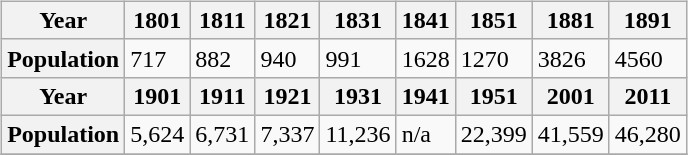<table border="0" align="center">
<tr>
<td><br><table class="wikitable" align="center">
<tr>
<th>Year</th>
<th>1801</th>
<th>1811</th>
<th>1821</th>
<th>1831</th>
<th>1841</th>
<th>1851</th>
<th>1881</th>
<th>1891</th>
</tr>
<tr>
<th>Population</th>
<td>717</td>
<td>882</td>
<td>940</td>
<td>991</td>
<td>1628</td>
<td>1270</td>
<td>3826</td>
<td>4560</td>
</tr>
<tr>
<th>Year</th>
<th>1901</th>
<th>1911</th>
<th>1921</th>
<th>1931</th>
<th>1941</th>
<th>1951</th>
<th>2001</th>
<th>2011</th>
</tr>
<tr>
<th>Population</th>
<td>5,624</td>
<td>6,731</td>
<td>7,337</td>
<td>11,236</td>
<td>n/a</td>
<td>22,399</td>
<td>41,559</td>
<td>46,280</td>
</tr>
<tr>
</tr>
</table>
</td>
</tr>
</table>
